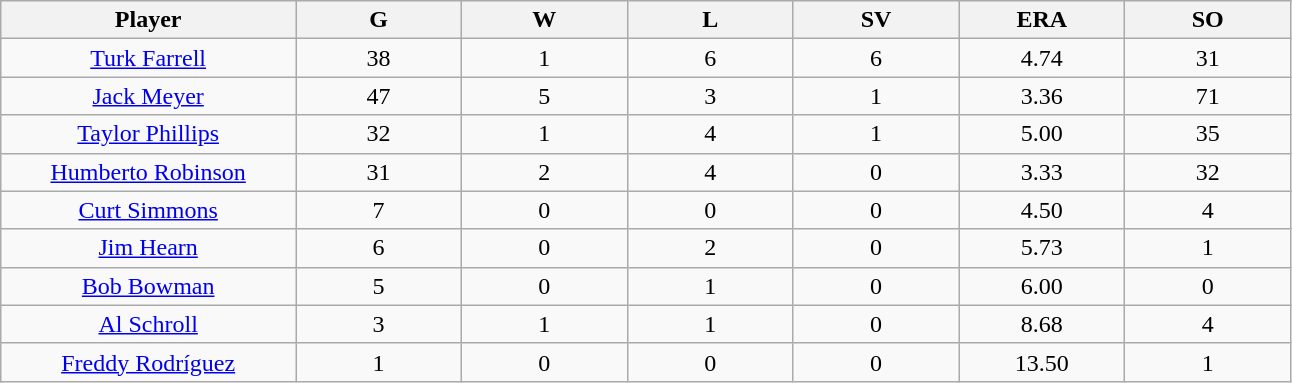<table class="wikitable sortable">
<tr>
<th bgcolor="#DDDDFF" width="16%">Player</th>
<th bgcolor="#DDDDFF" width="9%">G</th>
<th bgcolor="#DDDDFF" width="9%">W</th>
<th bgcolor="#DDDDFF" width="9%">L</th>
<th bgcolor="#DDDDFF" width="9%">SV</th>
<th bgcolor="#DDDDFF" width="9%">ERA</th>
<th bgcolor="#DDDDFF" width="9%">SO</th>
</tr>
<tr align="center">
<td><a href='#'>Turk Farrell</a></td>
<td>38</td>
<td>1</td>
<td>6</td>
<td>6</td>
<td>4.74</td>
<td>31</td>
</tr>
<tr align=center>
<td><a href='#'>Jack Meyer</a></td>
<td>47</td>
<td>5</td>
<td>3</td>
<td>1</td>
<td>3.36</td>
<td>71</td>
</tr>
<tr align=center>
<td><a href='#'>Taylor Phillips</a></td>
<td>32</td>
<td>1</td>
<td>4</td>
<td>1</td>
<td>5.00</td>
<td>35</td>
</tr>
<tr align=center>
<td><a href='#'>Humberto Robinson</a></td>
<td>31</td>
<td>2</td>
<td>4</td>
<td>0</td>
<td>3.33</td>
<td>32</td>
</tr>
<tr align=center>
<td><a href='#'>Curt Simmons</a></td>
<td>7</td>
<td>0</td>
<td>0</td>
<td>0</td>
<td>4.50</td>
<td>4</td>
</tr>
<tr align=center>
<td><a href='#'>Jim Hearn</a></td>
<td>6</td>
<td>0</td>
<td>2</td>
<td>0</td>
<td>5.73</td>
<td>1</td>
</tr>
<tr align=center>
<td><a href='#'>Bob Bowman</a></td>
<td>5</td>
<td>0</td>
<td>1</td>
<td>0</td>
<td>6.00</td>
<td>0</td>
</tr>
<tr align=center>
<td><a href='#'>Al Schroll</a></td>
<td>3</td>
<td>1</td>
<td>1</td>
<td>0</td>
<td>8.68</td>
<td>4</td>
</tr>
<tr align=center>
<td><a href='#'>Freddy Rodríguez</a></td>
<td>1</td>
<td>0</td>
<td>0</td>
<td>0</td>
<td>13.50</td>
<td>1</td>
</tr>
</table>
